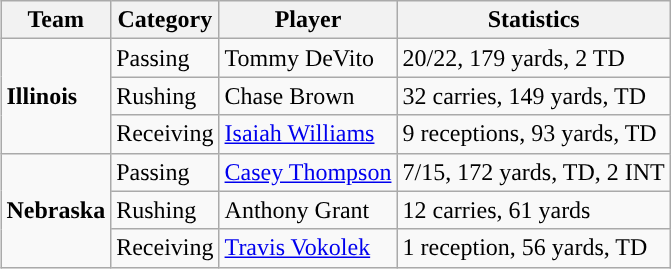<table class="wikitable" style="float: right;">
<tr>
<th>Team</th>
<th>Category</th>
<th>Player</th>
<th>Statistics</th>
</tr>
<tr>
<td rowspan=3><strong>Illinois</strong></td>
<td>Passing</td>
<td>Tommy DeVito</td>
<td>20/22, 179 yards, 2 TD</td>
</tr>
<tr>
<td>Rushing</td>
<td>Chase Brown</td>
<td>32 carries, 149 yards, TD</td>
</tr>
<tr>
<td>Receiving</td>
<td><a href='#'>Isaiah Williams</a></td>
<td>9 receptions, 93 yards, TD</td>
</tr>
<tr>
<td rowspan=3><strong>Nebraska</strong></td>
<td>Passing</td>
<td><a href='#'>Casey Thompson</a></td>
<td>7/15, 172 yards, TD, 2 INT</td>
</tr>
<tr>
<td>Rushing</td>
<td>Anthony Grant</td>
<td>12 carries, 61 yards</td>
</tr>
<tr>
<td>Receiving</td>
<td><a href='#'>Travis Vokolek</a></td>
<td>1 reception, 56 yards, TD</td>
</tr>
</table>
